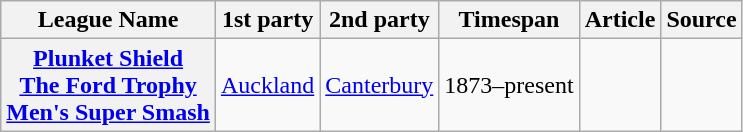<table class="wikitable">
<tr>
<th>League Name</th>
<th>1st party</th>
<th>2nd party</th>
<th>Timespan</th>
<th>Article</th>
<th article class="unsortable">Source</th>
</tr>
<tr>
<th><a href='#'>Plunket Shield</a><br> <a href='#'>The Ford Trophy</a><br> <a href='#'>Men's Super Smash</a></th>
<td><a href='#'>Auckland</a></td>
<td><a href='#'>Canterbury</a></td>
<td>1873–present</td>
<td></td>
<td></td>
</tr>
</table>
